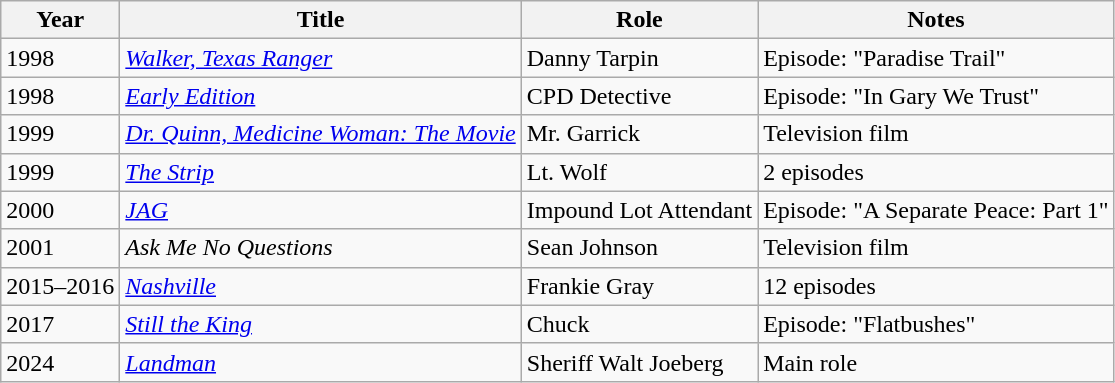<table class="wikitable sortable">
<tr>
<th>Year</th>
<th>Title</th>
<th>Role</th>
<th>Notes</th>
</tr>
<tr>
<td>1998</td>
<td><em><a href='#'>Walker, Texas Ranger</a></em></td>
<td>Danny Tarpin</td>
<td>Episode: "Paradise Trail"</td>
</tr>
<tr>
<td>1998</td>
<td><em><a href='#'>Early Edition</a></em></td>
<td>CPD Detective</td>
<td>Episode: "In Gary We Trust"</td>
</tr>
<tr>
<td>1999</td>
<td><em><a href='#'>Dr. Quinn, Medicine Woman: The Movie</a></em></td>
<td>Mr. Garrick</td>
<td>Television film</td>
</tr>
<tr>
<td>1999</td>
<td><em><a href='#'>The Strip</a></em></td>
<td>Lt. Wolf</td>
<td>2 episodes</td>
</tr>
<tr>
<td>2000</td>
<td><a href='#'><em>JAG</em></a></td>
<td>Impound Lot Attendant</td>
<td>Episode: "A Separate Peace: Part 1"</td>
</tr>
<tr>
<td>2001</td>
<td><em>Ask Me No Questions</em></td>
<td>Sean Johnson</td>
<td>Television film</td>
</tr>
<tr>
<td>2015–2016</td>
<td><a href='#'><em>Nashville</em></a></td>
<td>Frankie Gray</td>
<td>12 episodes</td>
</tr>
<tr>
<td>2017</td>
<td><em><a href='#'>Still the King</a></em></td>
<td>Chuck</td>
<td>Episode: "Flatbushes"</td>
</tr>
<tr>
<td>2024</td>
<td><em><a href='#'>Landman</a></em></td>
<td>Sheriff Walt Joeberg</td>
<td>Main role</td>
</tr>
</table>
